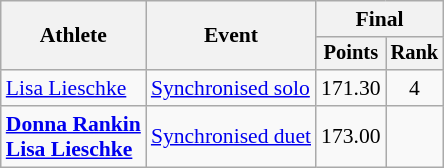<table class=wikitable style=font-size:90%>
<tr>
<th rowspan=2>Athlete</th>
<th rowspan=2>Event</th>
<th colspan=2>Final</th>
</tr>
<tr style=font-size:95%>
<th>Points</th>
<th>Rank</th>
</tr>
<tr align=center>
<td align=left><a href='#'>Lisa Lieschke</a></td>
<td align=left><a href='#'>Synchronised solo</a></td>
<td>171.30</td>
<td>4</td>
</tr>
<tr align=center>
<td align=left><strong><a href='#'>Donna Rankin</a></strong><br><strong><a href='#'>Lisa Lieschke</a></strong></td>
<td align=left><a href='#'>Synchronised duet</a></td>
<td>173.00</td>
<td></td>
</tr>
</table>
